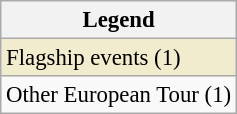<table class="wikitable" style="font-size:95%;">
<tr>
<th>Legend</th>
</tr>
<tr style="background:#f2ecce;">
<td>Flagship events (1)</td>
</tr>
<tr>
<td>Other European Tour (1)</td>
</tr>
</table>
